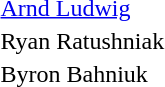<table>
<tr>
<th></th>
<td> <a href='#'>Arnd Ludwig</a></td>
</tr>
<tr>
<th></th>
<td>Ryan Ratushniak</td>
</tr>
<tr>
<th></th>
<td>Byron Bahniuk</td>
</tr>
</table>
